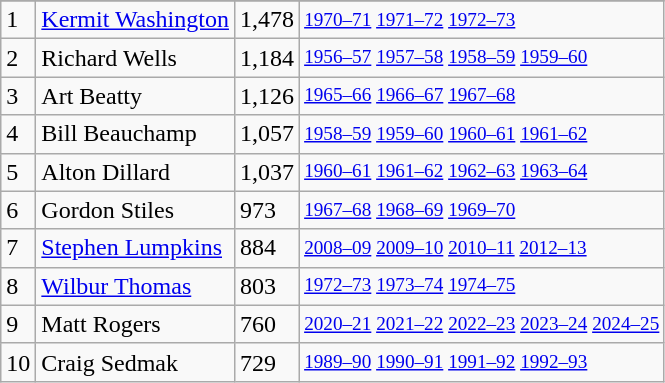<table class="wikitable">
<tr>
</tr>
<tr>
<td>1</td>
<td><a href='#'>Kermit Washington</a></td>
<td>1,478</td>
<td style="font-size:80%;"><a href='#'>1970–71</a> <a href='#'>1971–72</a> <a href='#'>1972–73</a></td>
</tr>
<tr>
<td>2</td>
<td>Richard Wells</td>
<td>1,184</td>
<td style="font-size:80%;"><a href='#'>1956–57</a> <a href='#'>1957–58</a> <a href='#'>1958–59</a> <a href='#'>1959–60</a></td>
</tr>
<tr>
<td>3</td>
<td>Art Beatty</td>
<td>1,126</td>
<td style="font-size:80%;"><a href='#'>1965–66</a> <a href='#'>1966–67</a> <a href='#'>1967–68</a></td>
</tr>
<tr>
<td>4</td>
<td>Bill Beauchamp</td>
<td>1,057</td>
<td style="font-size:80%;"><a href='#'>1958–59</a> <a href='#'>1959–60</a> <a href='#'>1960–61</a> <a href='#'>1961–62</a></td>
</tr>
<tr>
<td>5</td>
<td>Alton Dillard</td>
<td>1,037</td>
<td style="font-size:80%;"><a href='#'>1960–61</a> <a href='#'>1961–62</a> <a href='#'>1962–63</a> <a href='#'>1963–64</a></td>
</tr>
<tr>
<td>6</td>
<td>Gordon Stiles</td>
<td>973</td>
<td style="font-size:80%;"><a href='#'>1967–68</a> <a href='#'>1968–69</a> <a href='#'>1969–70</a></td>
</tr>
<tr>
<td>7</td>
<td><a href='#'>Stephen Lumpkins</a></td>
<td>884</td>
<td style="font-size:80%;"><a href='#'>2008–09</a> <a href='#'>2009–10</a> <a href='#'>2010–11</a> <a href='#'>2012–13</a></td>
</tr>
<tr>
<td>8</td>
<td><a href='#'>Wilbur Thomas</a></td>
<td>803</td>
<td style="font-size:80%;"><a href='#'>1972–73</a> <a href='#'>1973–74</a> <a href='#'>1974–75</a></td>
</tr>
<tr>
<td>9</td>
<td>Matt Rogers</td>
<td>760</td>
<td style="font-size:80%;"><a href='#'>2020–21</a> <a href='#'>2021–22</a> <a href='#'>2022–23</a> <a href='#'>2023–24</a> <a href='#'>2024–25</a></td>
</tr>
<tr>
<td>10</td>
<td>Craig Sedmak</td>
<td>729</td>
<td style="font-size:80%;"><a href='#'>1989–90</a> <a href='#'>1990–91</a> <a href='#'>1991–92</a> <a href='#'>1992–93</a></td>
</tr>
</table>
